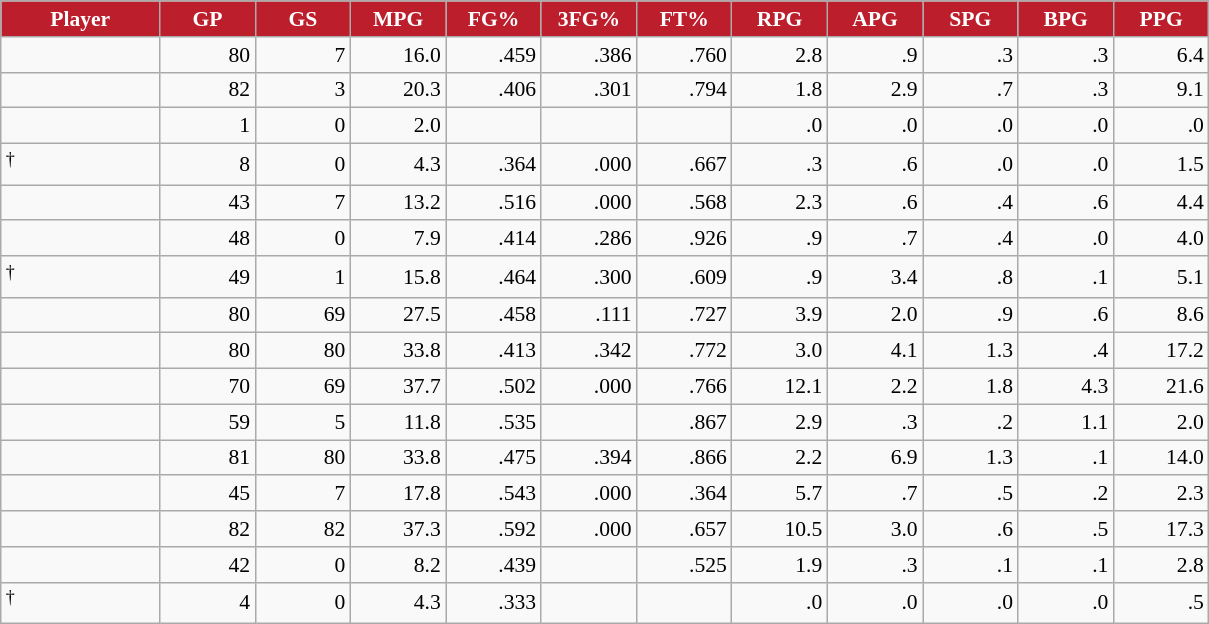<table class="wikitable sortable" style="text-align:right; font-size: 90%">
<tr>
<th style="background:#BC1E2C; color:white" width="10%">Player</th>
<th style="background:#BC1E2C; color:white" width="6%">GP</th>
<th style="background:#BC1E2C; color:white" width="6%">GS</th>
<th style="background:#BC1E2C; color:white" width="6%">MPG</th>
<th style="background:#BC1E2C; color:white" width="6%">FG%</th>
<th style="background:#BC1E2C; color:white" width="6%">3FG%</th>
<th style="background:#BC1E2C; color:white" width="6%">FT%</th>
<th style="background:#BC1E2C; color:white" width="6%">RPG</th>
<th style="background:#BC1E2C; color:white" width="6%">APG</th>
<th style="background:#BC1E2C; color:white" width="6%">SPG</th>
<th style="background:#BC1E2C; color:white" width="6%">BPG</th>
<th style="background:#BC1E2C; color:white" width="6%">PPG</th>
</tr>
<tr>
<td style="text-align:left;"></td>
<td>80</td>
<td>7</td>
<td>16.0</td>
<td>.459</td>
<td>.386</td>
<td>.760</td>
<td>2.8</td>
<td>.9</td>
<td>.3</td>
<td>.3</td>
<td>6.4</td>
</tr>
<tr>
<td style="text-align:left;"></td>
<td>82</td>
<td>3</td>
<td>20.3</td>
<td>.406</td>
<td>.301</td>
<td>.794</td>
<td>1.8</td>
<td>2.9</td>
<td>.7</td>
<td>.3</td>
<td>9.1</td>
</tr>
<tr>
<td style="text-align:left;"></td>
<td>1</td>
<td>0</td>
<td>2.0</td>
<td></td>
<td></td>
<td></td>
<td>.0</td>
<td>.0</td>
<td>.0</td>
<td>.0</td>
<td>.0</td>
</tr>
<tr>
<td style="text-align:left;"><sup>†</sup></td>
<td>8</td>
<td>0</td>
<td>4.3</td>
<td>.364</td>
<td>.000</td>
<td>.667</td>
<td>.3</td>
<td>.6</td>
<td>.0</td>
<td>.0</td>
<td>1.5</td>
</tr>
<tr>
<td style="text-align:left;"></td>
<td>43</td>
<td>7</td>
<td>13.2</td>
<td>.516</td>
<td>.000</td>
<td>.568</td>
<td>2.3</td>
<td>.6</td>
<td>.4</td>
<td>.6</td>
<td>4.4</td>
</tr>
<tr>
<td style="text-align:left;"></td>
<td>48</td>
<td>0</td>
<td>7.9</td>
<td>.414</td>
<td>.286</td>
<td>.926</td>
<td>.9</td>
<td>.7</td>
<td>.4</td>
<td>.0</td>
<td>4.0</td>
</tr>
<tr>
<td style="text-align:left;"><sup>†</sup></td>
<td>49</td>
<td>1</td>
<td>15.8</td>
<td>.464</td>
<td>.300</td>
<td>.609</td>
<td>.9</td>
<td>3.4</td>
<td>.8</td>
<td>.1</td>
<td>5.1</td>
</tr>
<tr>
<td style="text-align:left;"></td>
<td>80</td>
<td>69</td>
<td>27.5</td>
<td>.458</td>
<td>.111</td>
<td>.727</td>
<td>3.9</td>
<td>2.0</td>
<td>.9</td>
<td>.6</td>
<td>8.6</td>
</tr>
<tr>
<td style="text-align:left;"></td>
<td>80</td>
<td>80</td>
<td>33.8</td>
<td>.413</td>
<td>.342</td>
<td>.772</td>
<td>3.0</td>
<td>4.1</td>
<td>1.3</td>
<td>.4</td>
<td>17.2</td>
</tr>
<tr>
<td style="text-align:left;"></td>
<td>70</td>
<td>69</td>
<td>37.7</td>
<td>.502</td>
<td>.000</td>
<td>.766</td>
<td>12.1</td>
<td>2.2</td>
<td>1.8</td>
<td>4.3</td>
<td>21.6</td>
</tr>
<tr>
<td style="text-align:left;"></td>
<td>59</td>
<td>5</td>
<td>11.8</td>
<td>.535</td>
<td></td>
<td>.867</td>
<td>2.9</td>
<td>.3</td>
<td>.2</td>
<td>1.1</td>
<td>2.0</td>
</tr>
<tr>
<td style="text-align:left;"></td>
<td>81</td>
<td>80</td>
<td>33.8</td>
<td>.475</td>
<td>.394</td>
<td>.866</td>
<td>2.2</td>
<td>6.9</td>
<td>1.3</td>
<td>.1</td>
<td>14.0</td>
</tr>
<tr>
<td style="text-align:left;"></td>
<td>45</td>
<td>7</td>
<td>17.8</td>
<td>.543</td>
<td>.000</td>
<td>.364</td>
<td>5.7</td>
<td>.7</td>
<td>.5</td>
<td>.2</td>
<td>2.3</td>
</tr>
<tr>
<td style="text-align:left;"></td>
<td>82</td>
<td>82</td>
<td>37.3</td>
<td>.592</td>
<td>.000</td>
<td>.657</td>
<td>10.5</td>
<td>3.0</td>
<td>.6</td>
<td>.5</td>
<td>17.3</td>
</tr>
<tr>
<td style="text-align:left;"></td>
<td>42</td>
<td>0</td>
<td>8.2</td>
<td>.439</td>
<td></td>
<td>.525</td>
<td>1.9</td>
<td>.3</td>
<td>.1</td>
<td>.1</td>
<td>2.8</td>
</tr>
<tr>
<td style="text-align:left;"><sup>†</sup></td>
<td>4</td>
<td>0</td>
<td>4.3</td>
<td>.333</td>
<td></td>
<td></td>
<td>.0</td>
<td>.0</td>
<td>.0</td>
<td>.0</td>
<td>.5</td>
</tr>
</table>
